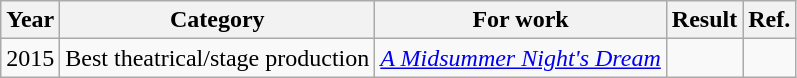<table class="wikitable sortable">
<tr>
<th>Year</th>
<th>Category</th>
<th>For work</th>
<th>Result</th>
<th>Ref.</th>
</tr>
<tr>
<td>2015</td>
<td>Best theatrical/stage production</td>
<td><em><a href='#'>A Midsummer Night's Dream</a></em></td>
<td></td>
<td></td>
</tr>
</table>
